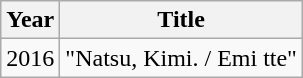<table class="wikitable">
<tr>
<th>Year</th>
<th>Title</th>
</tr>
<tr>
<td>2016</td>
<td>"Natsu, Kimi. / Emi tte"</td>
</tr>
</table>
